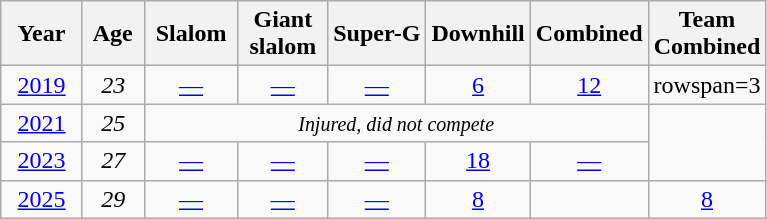<table class=wikitable style="text-align:center">
<tr>
<th>  Year  </th>
<th> Age </th>
<th> Slalom </th>
<th> Giant <br> slalom </th>
<th>Super-G</th>
<th>Downhill</th>
<th>Combined</th>
<th>Team<br>Combined</th>
</tr>
<tr>
<td><a href='#'>2019</a></td>
<td><em>23</em></td>
<td><a href='#'>—</a></td>
<td><a href='#'>—</a></td>
<td><a href='#'>—</a></td>
<td><a href='#'>6</a></td>
<td><a href='#'>12</a></td>
<td>rowspan=3</td>
</tr>
<tr>
<td><a href='#'>2021</a></td>
<td><em>25</em></td>
<td colspan=5><em><small>Injured, did not compete</small></em></td>
</tr>
<tr>
<td><a href='#'>2023</a></td>
<td><em>27</em></td>
<td><a href='#'>—</a></td>
<td><a href='#'>—</a></td>
<td><a href='#'>—</a></td>
<td><a href='#'>18</a></td>
<td><a href='#'>—</a></td>
</tr>
<tr>
<td><a href='#'>2025</a></td>
<td><em>29</em></td>
<td><a href='#'>—</a></td>
<td><a href='#'>—</a></td>
<td><a href='#'>—</a></td>
<td><a href='#'>8</a></td>
<td></td>
<td><a href='#'>8</a></td>
</tr>
</table>
